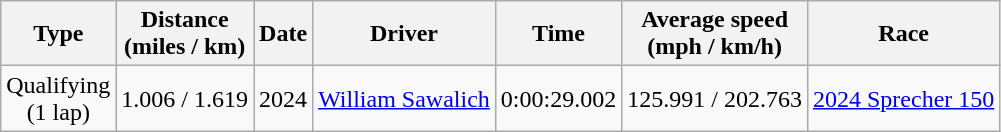<table class="wikitable">
<tr>
<th><strong>Type</strong></th>
<th><strong>Distance<br>(miles / km)</strong></th>
<th><strong>Date</strong></th>
<th><strong>Driver</strong></th>
<th><strong>Time</strong></th>
<th><strong>Average speed<br>(mph / km/h)</strong></th>
<th><strong>Race</strong></th>
</tr>
<tr>
<td style="text-align:center;">Qualifying<br>(1 lap)</td>
<td style="text-align:center;">1.006 / 1.619</td>
<td style="text-align:center;">2024</td>
<td> <a href='#'>William Sawalich</a></td>
<td style="text-align:center;">0:00:29.002</td>
<td style="text-align:center;">125.991 / 202.763</td>
<td><a href='#'>2024 Sprecher 150</a></td>
</tr>
</table>
